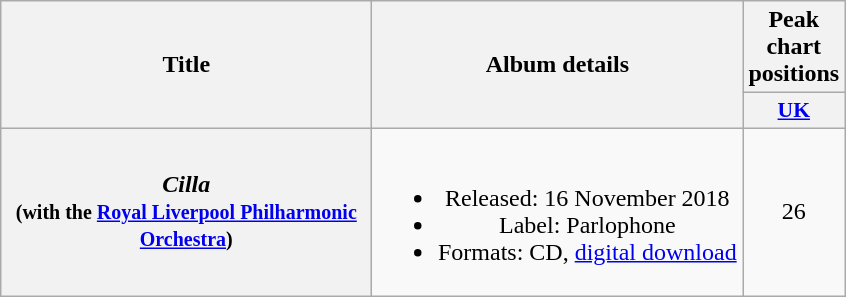<table class="wikitable plainrowheaders" style="text-align:center;">
<tr>
<th rowspan="2" scope="col" style="width:15em;">Title</th>
<th rowspan="2" scope="col" style="width:15em;">Album details</th>
<th scope="col">Peak chart positions</th>
</tr>
<tr>
<th scope="col" style="width:2em;font-size:90%;"><a href='#'>UK</a><br></th>
</tr>
<tr>
<th scope="row"><em>Cilla</em><br><small>(with the <a href='#'>Royal Liverpool Philharmonic Orchestra</a>)</small></th>
<td><br><ul><li>Released: 16 November 2018</li><li>Label: Parlophone</li><li>Formats: CD, <a href='#'>digital download</a></li></ul></td>
<td>26</td>
</tr>
</table>
